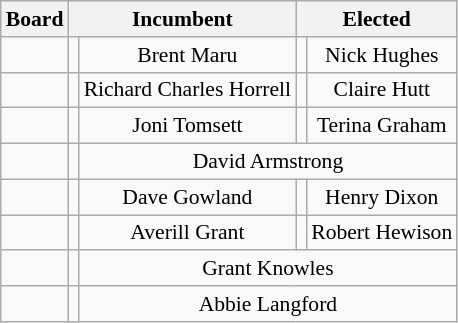<table class="wikitable col1left" style="text-align:center;font-size:90%">
<tr>
<th>Board</th>
<th colspan="2">Incumbent</th>
<th colspan="2">Elected</th>
</tr>
<tr>
<td></td>
<td></td>
<td>Brent Maru</td>
<td></td>
<td>Nick Hughes</td>
</tr>
<tr>
<td></td>
<td></td>
<td>Richard Charles Horrell</td>
<td></td>
<td>Claire Hutt</td>
</tr>
<tr>
<td></td>
<td></td>
<td>Joni Tomsett</td>
<td></td>
<td>Terina Graham</td>
</tr>
<tr>
<td></td>
<td></td>
<td colspan="3">David Armstrong</td>
</tr>
<tr>
<td></td>
<td></td>
<td>Dave Gowland</td>
<td></td>
<td>Henry Dixon</td>
</tr>
<tr>
<td></td>
<td></td>
<td>Averill Grant</td>
<td></td>
<td>Robert Hewison</td>
</tr>
<tr>
<td></td>
<td></td>
<td colspan="3">Grant Knowles</td>
</tr>
<tr>
<td></td>
<td></td>
<td colspan="3">Abbie Langford</td>
</tr>
</table>
